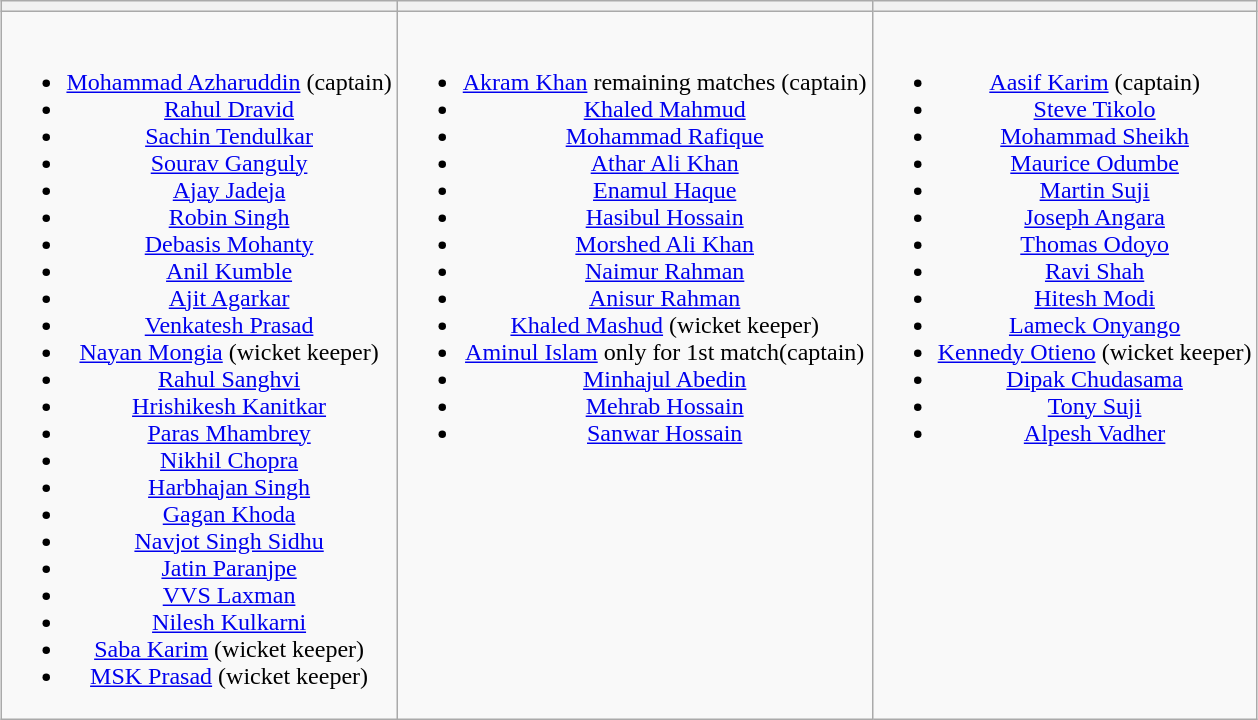<table class="wikitable" style="text-align:center;margin:0 auto">
<tr>
<th></th>
<th></th>
<th></th>
</tr>
<tr style="vertical-align:top">
<td><br><ul><li><a href='#'>Mohammad Azharuddin</a> (captain)</li><li><a href='#'>Rahul Dravid</a></li><li><a href='#'>Sachin Tendulkar</a></li><li><a href='#'>Sourav Ganguly</a></li><li><a href='#'>Ajay Jadeja</a></li><li><a href='#'>Robin Singh</a></li><li><a href='#'>Debasis Mohanty</a></li><li><a href='#'>Anil Kumble</a></li><li><a href='#'>Ajit Agarkar</a></li><li><a href='#'>Venkatesh Prasad</a></li><li><a href='#'>Nayan Mongia</a> (wicket keeper)</li><li><a href='#'>Rahul Sanghvi</a></li><li><a href='#'>Hrishikesh Kanitkar</a></li><li><a href='#'>Paras Mhambrey</a></li><li><a href='#'>Nikhil Chopra</a></li><li><a href='#'>Harbhajan Singh</a></li><li><a href='#'>Gagan Khoda</a></li><li><a href='#'>Navjot Singh Sidhu</a></li><li><a href='#'>Jatin Paranjpe</a></li><li><a href='#'>VVS Laxman</a></li><li><a href='#'>Nilesh Kulkarni</a></li><li><a href='#'>Saba Karim</a> (wicket keeper)</li><li><a href='#'>MSK Prasad</a> (wicket keeper)</li></ul></td>
<td><br><ul><li><a href='#'>Akram Khan</a> remaining matches (captain)</li><li><a href='#'>Khaled Mahmud</a></li><li><a href='#'>Mohammad Rafique</a></li><li><a href='#'>Athar Ali Khan</a></li><li><a href='#'>Enamul Haque</a></li><li><a href='#'>Hasibul Hossain</a></li><li><a href='#'>Morshed Ali Khan</a></li><li><a href='#'>Naimur Rahman</a></li><li><a href='#'>Anisur Rahman</a></li><li><a href='#'>Khaled Mashud</a> (wicket keeper)</li><li><a href='#'>Aminul Islam</a>  only for 1st match(captain)</li><li><a href='#'>Minhajul Abedin</a></li><li><a href='#'>Mehrab Hossain</a></li><li><a href='#'>Sanwar Hossain</a></li></ul></td>
<td><br><ul><li><a href='#'>Aasif Karim</a> (captain)</li><li><a href='#'>Steve Tikolo</a></li><li><a href='#'>Mohammad Sheikh</a></li><li><a href='#'>Maurice Odumbe</a></li><li><a href='#'>Martin Suji</a></li><li><a href='#'>Joseph Angara</a></li><li><a href='#'>Thomas Odoyo</a></li><li><a href='#'>Ravi Shah</a></li><li><a href='#'>Hitesh Modi</a></li><li><a href='#'>Lameck Onyango</a></li><li><a href='#'>Kennedy Otieno</a> (wicket keeper)</li><li><a href='#'>Dipak Chudasama</a></li><li><a href='#'>Tony Suji</a></li><li><a href='#'>Alpesh Vadher</a></li></ul></td>
</tr>
</table>
